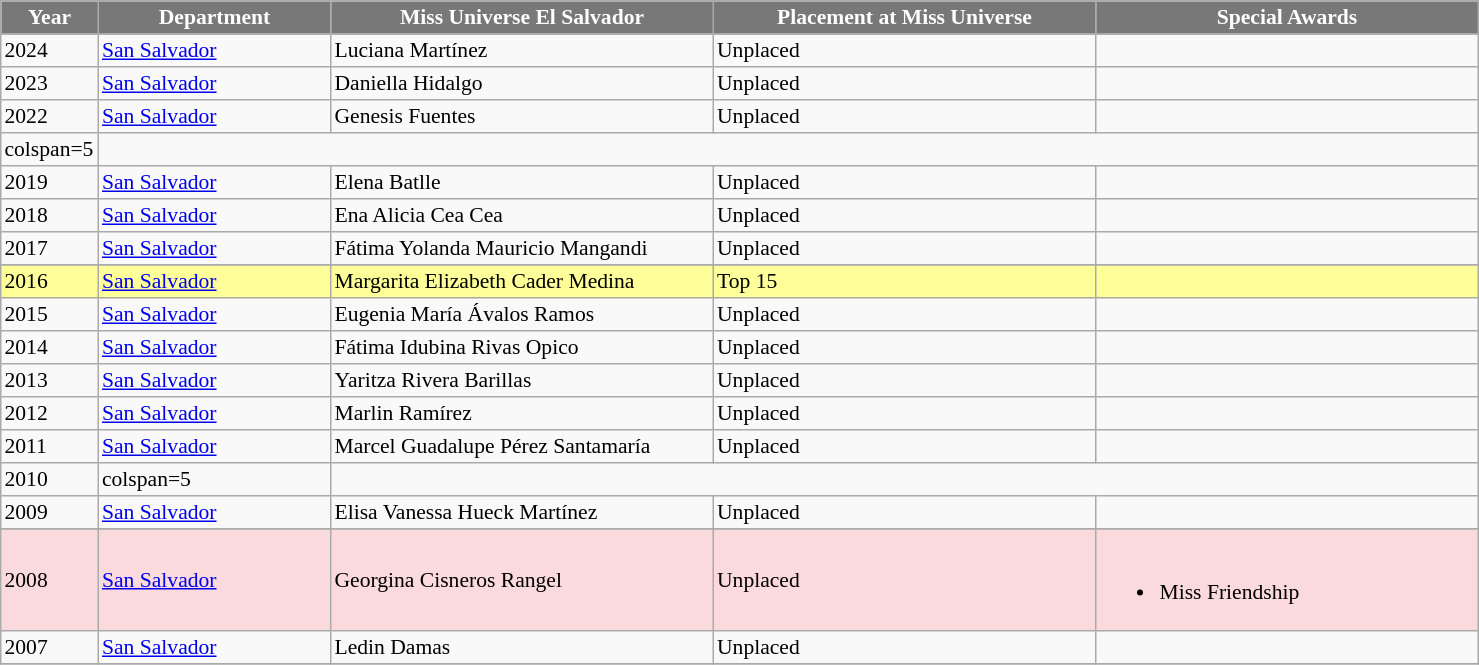<table class="sortable" border="5" cellpadding="2" cellspacing="0" align=" 0 1em 0 0" style="background: #f9f9f9; border: 1px #aaa solid; border-collapse: collapse; font-size: 90%">
<tr>
<th width="60" style="background-color:#787878;color:#FFFFFF;">Year</th>
<th width="150" style="background-color:#787878;color:#FFFFFF;">Department</th>
<th width="250" style="background-color:#787878;color:#FFFFFF;">Miss Universe El Salvador</th>
<th width="250" style="background-color:#787878;color:#FFFFFF;">Placement at Miss Universe</th>
<th width="250" style="background-color:#787878;color:#FFFFFF;">Special Awards</th>
</tr>
<tr>
<td>2024</td>
<td><a href='#'>San Salvador</a></td>
<td>Luciana Martínez</td>
<td>Unplaced</td>
<td></td>
</tr>
<tr>
<td>2023</td>
<td><a href='#'>San Salvador</a></td>
<td>Daniella Hidalgo</td>
<td>Unplaced</td>
<td></td>
</tr>
<tr>
<td>2022</td>
<td><a href='#'>San Salvador</a></td>
<td>Genesis Fuentes</td>
<td>Unplaced</td>
<td></td>
</tr>
<tr>
<td>colspan=5 </td>
</tr>
<tr>
<td>2019</td>
<td><a href='#'>San Salvador</a></td>
<td>Elena Batlle</td>
<td>Unplaced</td>
<td></td>
</tr>
<tr>
<td>2018</td>
<td><a href='#'>San Salvador</a></td>
<td>Ena Alicia Cea Cea</td>
<td>Unplaced</td>
<td></td>
</tr>
<tr>
<td>2017</td>
<td><a href='#'>San Salvador</a></td>
<td>Fátima Yolanda Mauricio Mangandi</td>
<td>Unplaced</td>
<td></td>
</tr>
<tr>
</tr>
<tr style="background-color:#FFFF99;">
<td>2016</td>
<td><a href='#'>San Salvador</a></td>
<td>Margarita Elizabeth Cader Medina</td>
<td>Top 15</td>
<td></td>
</tr>
<tr>
<td>2015</td>
<td><a href='#'>San Salvador</a></td>
<td>Eugenia María Ávalos Ramos</td>
<td>Unplaced</td>
<td></td>
</tr>
<tr>
<td>2014</td>
<td><a href='#'>San Salvador</a></td>
<td>Fátima Idubina Rivas Opico</td>
<td>Unplaced</td>
<td></td>
</tr>
<tr>
<td>2013</td>
<td><a href='#'>San Salvador</a></td>
<td>Yaritza Rivera Barillas</td>
<td>Unplaced</td>
<td></td>
</tr>
<tr>
<td>2012</td>
<td><a href='#'>San Salvador</a></td>
<td>Marlin Ramírez</td>
<td>Unplaced</td>
<td></td>
</tr>
<tr>
<td>2011</td>
<td><a href='#'>San Salvador</a></td>
<td>Marcel Guadalupe Pérez Santamaría</td>
<td>Unplaced</td>
<td></td>
</tr>
<tr>
<td>2010</td>
<td>colspan=5 </td>
</tr>
<tr>
<td>2009</td>
<td><a href='#'>San Salvador</a></td>
<td>Elisa Vanessa Hueck Martínez</td>
<td>Unplaced</td>
<td></td>
</tr>
<tr>
</tr>
<tr style="background-color:#FADADD;">
<td>2008</td>
<td><a href='#'>San Salvador</a></td>
<td>Georgina Cisneros Rangel</td>
<td>Unplaced</td>
<td align="left"><br><ul><li>Miss Friendship</li></ul></td>
</tr>
<tr>
<td>2007</td>
<td><a href='#'>San Salvador</a></td>
<td>Ledin Damas</td>
<td>Unplaced</td>
<td></td>
</tr>
<tr>
</tr>
</table>
